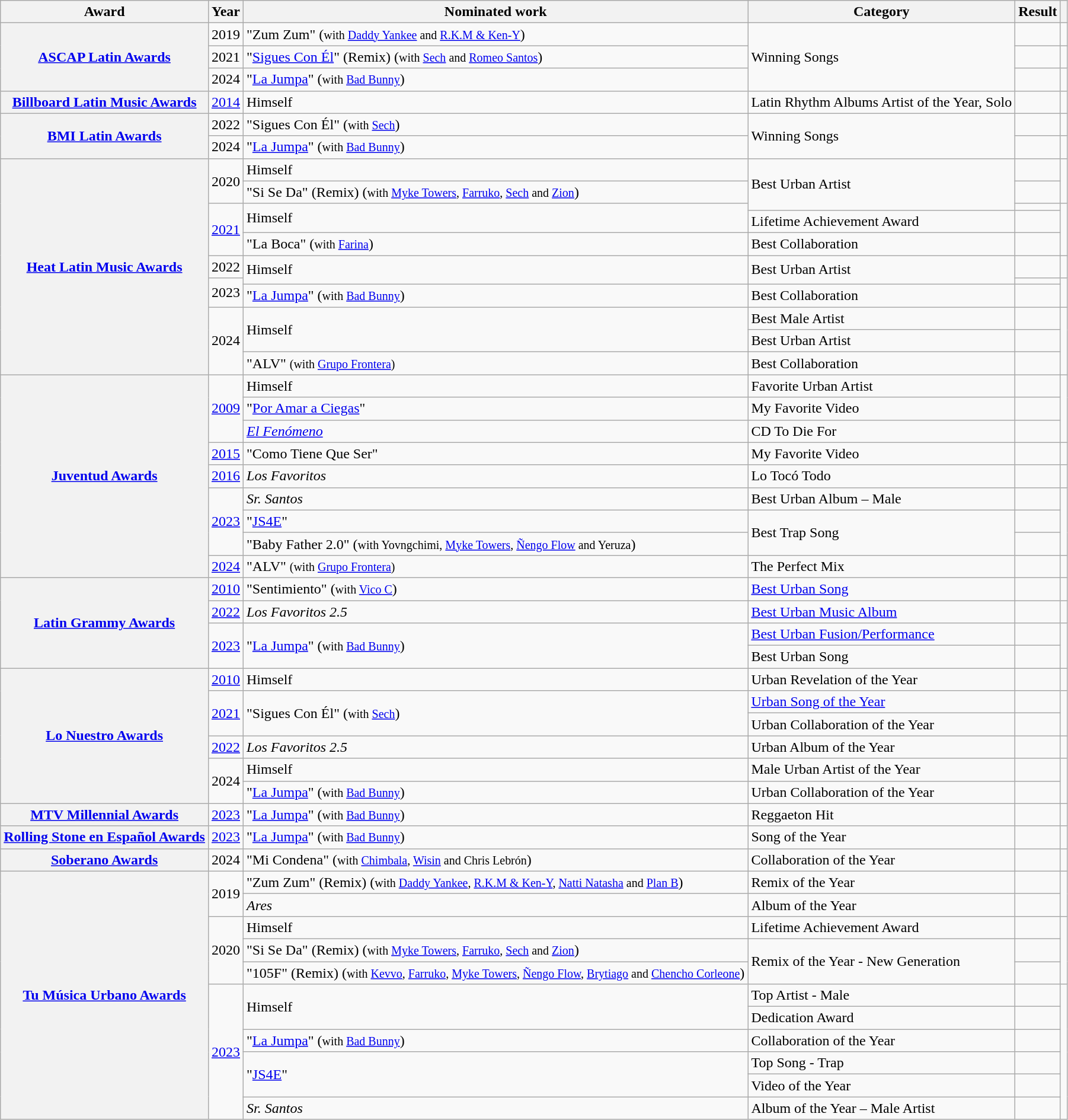<table class="wikitable sortable plainrowheaders" style="width: auto;">
<tr>
<th scope="col">Award</th>
<th scope="col">Year</th>
<th scope="col">Nominated work</th>
<th scope="col">Category</th>
<th scope="col">Result</th>
<th scope="col" class="unsortable"></th>
</tr>
<tr>
<th rowspan="3" scope="row"><a href='#'>ASCAP Latin Awards</a></th>
<td>2019</td>
<td>"Zum Zum" (<small>with <a href='#'>Daddy Yankee</a> and <a href='#'>R.K.M & Ken-Y</a></small>)</td>
<td rowspan="3">Winning Songs</td>
<td></td>
<td></td>
</tr>
<tr>
<td>2021</td>
<td>"<a href='#'>Sigues Con Él</a>" (Remix) (<small>with <a href='#'>Sech</a> and <a href='#'>Romeo Santos</a></small>)</td>
<td></td>
<td></td>
</tr>
<tr>
<td>2024</td>
<td>"<a href='#'>La Jumpa</a>" (<small>with <a href='#'>Bad Bunny</a></small>)</td>
<td></td>
<td></td>
</tr>
<tr>
<th scope="row"><a href='#'>Billboard Latin Music Awards</a></th>
<td><a href='#'>2014</a></td>
<td>Himself</td>
<td>Latin Rhythm Albums Artist of the Year, Solo</td>
<td></td>
<td></td>
</tr>
<tr>
<th rowspan="2" scope="row"><a href='#'>BMI Latin Awards</a></th>
<td>2022</td>
<td>"Sigues Con Él" (<small>with <a href='#'>Sech</a></small>)</td>
<td rowspan="2">Winning Songs</td>
<td></td>
<td></td>
</tr>
<tr>
<td>2024</td>
<td>"<a href='#'>La Jumpa</a>" (<small>with <a href='#'>Bad Bunny</a></small>)</td>
<td></td>
<td></td>
</tr>
<tr>
<th rowspan="11" scope="row"><a href='#'>Heat Latin Music Awards</a></th>
<td rowspan="2">2020</td>
<td>Himself</td>
<td rowspan="3">Best Urban Artist</td>
<td></td>
<td rowspan="2"></td>
</tr>
<tr>
<td>"Si Se Da" (Remix) (<small>with <a href='#'>Myke Towers</a>, <a href='#'>Farruko</a>, <a href='#'>Sech</a> and <a href='#'>Zion</a></small>)</td>
<td></td>
</tr>
<tr>
<td rowspan="3"><a href='#'>2021</a></td>
<td rowspan="2">Himself</td>
<td></td>
<td rowspan="3"></td>
</tr>
<tr>
<td>Lifetime Achievement Award</td>
<td></td>
</tr>
<tr>
<td>"La Boca" (<small>with <a href='#'>Farina</a></small>)</td>
<td>Best Collaboration</td>
<td></td>
</tr>
<tr>
<td>2022</td>
<td rowspan="2">Himself</td>
<td rowspan="2">Best Urban Artist</td>
<td></td>
<td></td>
</tr>
<tr>
<td rowspan="2">2023</td>
<td></td>
<td rowspan="2"></td>
</tr>
<tr>
<td>"<a href='#'>La Jumpa</a>" (<small>with <a href='#'>Bad Bunny</a></small>)</td>
<td>Best Collaboration</td>
<td></td>
</tr>
<tr>
<td rowspan="3">2024</td>
<td rowspan="2">Himself</td>
<td>Best Male Artist</td>
<td></td>
<td rowspan="3"></td>
</tr>
<tr>
<td>Best Urban Artist</td>
<td></td>
</tr>
<tr>
<td>"ALV" <small>(with <a href='#'>Grupo Frontera</a>)</small></td>
<td>Best Collaboration</td>
<td></td>
</tr>
<tr>
<th rowspan="9" scope="row"><a href='#'>Juventud Awards</a></th>
<td rowspan="3"><a href='#'>2009</a></td>
<td>Himself</td>
<td>Favorite Urban Artist</td>
<td></td>
<td rowspan="3"></td>
</tr>
<tr>
<td>"<a href='#'>Por Amar a Ciegas</a>"</td>
<td>My Favorite Video</td>
<td></td>
</tr>
<tr>
<td><em><a href='#'>El Fenómeno</a></em></td>
<td>CD To Die For</td>
<td></td>
</tr>
<tr>
<td><a href='#'>2015</a></td>
<td>"Como Tiene Que Ser"</td>
<td>My Favorite Video</td>
<td></td>
<td></td>
</tr>
<tr>
<td><a href='#'>2016</a></td>
<td><em>Los Favoritos</em></td>
<td>Lo Tocó Todo</td>
<td></td>
<td></td>
</tr>
<tr>
<td rowspan="3"><a href='#'>2023</a></td>
<td><em>Sr. Santos</em></td>
<td>Best Urban Album – Male</td>
<td></td>
<td rowspan="3"></td>
</tr>
<tr>
<td>"<a href='#'>JS4E</a>"</td>
<td rowspan="2">Best Trap Song</td>
<td></td>
</tr>
<tr>
<td>"Baby Father 2.0" (<small>with Yovngchimi, <a href='#'>Myke Towers</a>, <a href='#'>Ñengo Flow</a> and Yeruza</small>)</td>
<td></td>
</tr>
<tr>
<td><a href='#'>2024</a></td>
<td>"ALV" <small>(with <a href='#'>Grupo Frontera</a>)</small></td>
<td>The Perfect Mix</td>
<td></td>
<td></td>
</tr>
<tr>
<th rowspan="4" scope="row"><a href='#'>Latin Grammy Awards</a></th>
<td><a href='#'>2010</a></td>
<td>"Sentimiento" (<small>with <a href='#'>Vico C</a></small>)</td>
<td><a href='#'>Best Urban Song</a></td>
<td></td>
<td></td>
</tr>
<tr>
<td><a href='#'>2022</a></td>
<td><em>Los Favoritos 2.5</em></td>
<td><a href='#'>Best Urban Music Album</a></td>
<td></td>
<td></td>
</tr>
<tr>
<td rowspan="2"><a href='#'>2023</a></td>
<td rowspan="2">"<a href='#'>La Jumpa</a>" (<small>with <a href='#'>Bad Bunny</a></small>)</td>
<td><a href='#'>Best Urban Fusion/Performance</a></td>
<td></td>
<td rowspan="2"></td>
</tr>
<tr>
<td>Best Urban Song</td>
<td></td>
</tr>
<tr>
<th rowspan="6" scope="row"><a href='#'>Lo Nuestro Awards</a></th>
<td><a href='#'>2010</a></td>
<td>Himself</td>
<td>Urban Revelation of the Year</td>
<td></td>
<td></td>
</tr>
<tr>
<td rowspan="2"><a href='#'>2021</a></td>
<td rowspan="2">"Sigues Con Él" (<small>with <a href='#'>Sech</a></small>)</td>
<td><a href='#'>Urban Song of the Year</a></td>
<td></td>
<td rowspan="2"></td>
</tr>
<tr>
<td>Urban Collaboration of the Year</td>
<td></td>
</tr>
<tr>
<td><a href='#'>2022</a></td>
<td><em>Los Favoritos 2.5</em></td>
<td>Urban Album of the Year</td>
<td></td>
<td></td>
</tr>
<tr>
<td rowspan="2">2024</td>
<td>Himself</td>
<td>Male Urban Artist of the Year</td>
<td></td>
<td rowspan="2"></td>
</tr>
<tr>
<td>"<a href='#'>La Jumpa</a>" (<small>with <a href='#'>Bad Bunny</a></small>)</td>
<td>Urban Collaboration of the Year</td>
<td></td>
</tr>
<tr>
<th scope="row"><a href='#'>MTV Millennial Awards</a></th>
<td><a href='#'>2023</a></td>
<td>"<a href='#'>La Jumpa</a>" (<small>with <a href='#'>Bad Bunny</a></small>)</td>
<td>Reggaeton Hit</td>
<td></td>
<td></td>
</tr>
<tr>
<th scope="row"><a href='#'>Rolling Stone en Español Awards</a></th>
<td><a href='#'>2023</a></td>
<td>"<a href='#'>La Jumpa</a>" (<small>with <a href='#'>Bad Bunny</a></small>)</td>
<td>Song of the Year</td>
<td></td>
<td></td>
</tr>
<tr>
<th scope="row"><a href='#'>Soberano Awards</a></th>
<td>2024</td>
<td>"Mi Condena" (<small>with <a href='#'>Chimbala</a>, <a href='#'>Wisin</a> and Chris Lebrón</small>)</td>
<td>Collaboration of the Year</td>
<td></td>
<td></td>
</tr>
<tr>
<th rowspan="11" scope="row"><a href='#'>Tu Música Urbano Awards</a></th>
<td rowspan="2">2019</td>
<td>"Zum Zum" (Remix) (<small>with <a href='#'>Daddy Yankee</a>, <a href='#'>R.K.M & Ken-Y</a>, <a href='#'>Natti Natasha</a> and <a href='#'>Plan B</a></small>)</td>
<td>Remix of the Year</td>
<td></td>
<td rowspan="2"></td>
</tr>
<tr>
<td><em>Ares</em></td>
<td>Album of the Year</td>
<td></td>
</tr>
<tr>
<td rowspan="3">2020</td>
<td>Himself</td>
<td>Lifetime Achievement Award</td>
<td></td>
<td rowspan="3"></td>
</tr>
<tr>
<td>"Si Se Da" (Remix) (<small>with <a href='#'>Myke Towers</a>, <a href='#'>Farruko</a>, <a href='#'>Sech</a> and <a href='#'>Zion</a></small>)</td>
<td rowspan="2">Remix of the Year - New Generation</td>
<td></td>
</tr>
<tr>
<td>"105F" (Remix) (<small>with <a href='#'>Kevvo</a>, <a href='#'>Farruko</a>, <a href='#'>Myke Towers</a>, <a href='#'>Ñengo Flow</a>, <a href='#'>Brytiago</a> and <a href='#'>Chencho Corleone</a></small>)</td>
<td></td>
</tr>
<tr>
<td rowspan="6"><a href='#'>2023</a></td>
<td rowspan="2">Himself</td>
<td>Top Artist - Male</td>
<td></td>
<td rowspan="6"></td>
</tr>
<tr>
<td>Dedication Award</td>
<td></td>
</tr>
<tr>
<td>"<a href='#'>La Jumpa</a>" (<small>with <a href='#'>Bad Bunny</a></small>)</td>
<td>Collaboration of the Year</td>
<td></td>
</tr>
<tr>
<td rowspan="2">"<a href='#'>JS4E</a>"</td>
<td>Top Song - Trap</td>
<td></td>
</tr>
<tr>
<td>Video of the Year</td>
<td></td>
</tr>
<tr>
<td><em>Sr. Santos</em></td>
<td>Album of the Year – Male Artist</td>
<td></td>
</tr>
</table>
